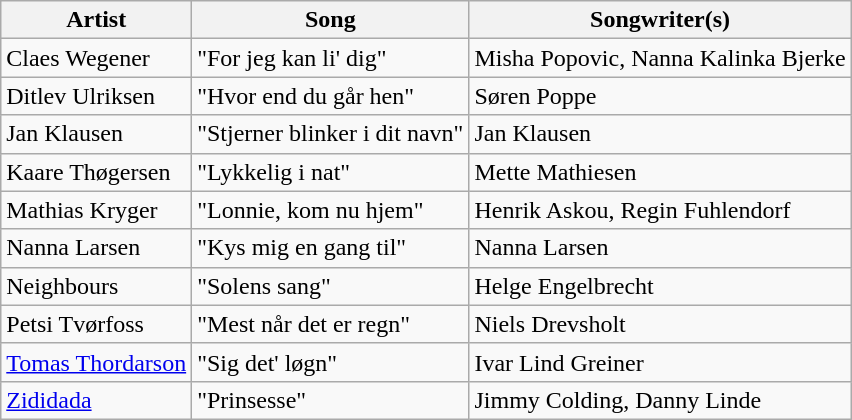<table class="sortable wikitable" style="margin: 1em auto 1em auto">
<tr>
<th>Artist</th>
<th>Song</th>
<th>Songwriter(s)</th>
</tr>
<tr>
<td>Claes Wegener</td>
<td>"For jeg kan li' dig"</td>
<td>Misha Popovic, Nanna Kalinka Bjerke</td>
</tr>
<tr>
<td>Ditlev Ulriksen</td>
<td>"Hvor end du går hen"</td>
<td>Søren Poppe</td>
</tr>
<tr>
<td>Jan Klausen</td>
<td>"Stjerner blinker i dit navn"</td>
<td>Jan Klausen</td>
</tr>
<tr>
<td>Kaare Thøgersen</td>
<td>"Lykkelig i nat"</td>
<td>Mette Mathiesen</td>
</tr>
<tr>
<td>Mathias Kryger</td>
<td>"Lonnie, kom nu hjem"</td>
<td>Henrik Askou, Regin Fuhlendorf</td>
</tr>
<tr>
<td>Nanna Larsen</td>
<td>"Kys mig en gang til"</td>
<td>Nanna Larsen</td>
</tr>
<tr>
<td>Neighbours</td>
<td>"Solens sang"</td>
<td>Helge Engelbrecht</td>
</tr>
<tr>
<td>Petsi Tvørfoss</td>
<td>"Mest når det er regn"</td>
<td>Niels Drevsholt</td>
</tr>
<tr>
<td><a href='#'>Tomas Thordarson</a></td>
<td>"Sig det' løgn"</td>
<td>Ivar Lind Greiner</td>
</tr>
<tr>
<td><a href='#'>Zididada</a></td>
<td>"Prinsesse"</td>
<td>Jimmy Colding, Danny Linde</td>
</tr>
</table>
